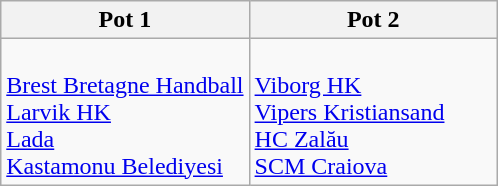<table class="wikitable">
<tr>
<th width=50%>Pot 1</th>
<th width=50%>Pot 2</th>
</tr>
<tr>
<td><br> <a href='#'>Brest Bretagne Handball</a><br>
 <a href='#'>Larvik HK</a><br>
 <a href='#'>Lada</a><br>
 <a href='#'>Kastamonu Belediyesi</a></td>
<td><br> <a href='#'>Viborg HK</a><br>
 <a href='#'>Vipers Kristiansand</a><br>
 <a href='#'>HC Zalău</a><br>
 <a href='#'>SCM Craiova</a></td>
</tr>
</table>
